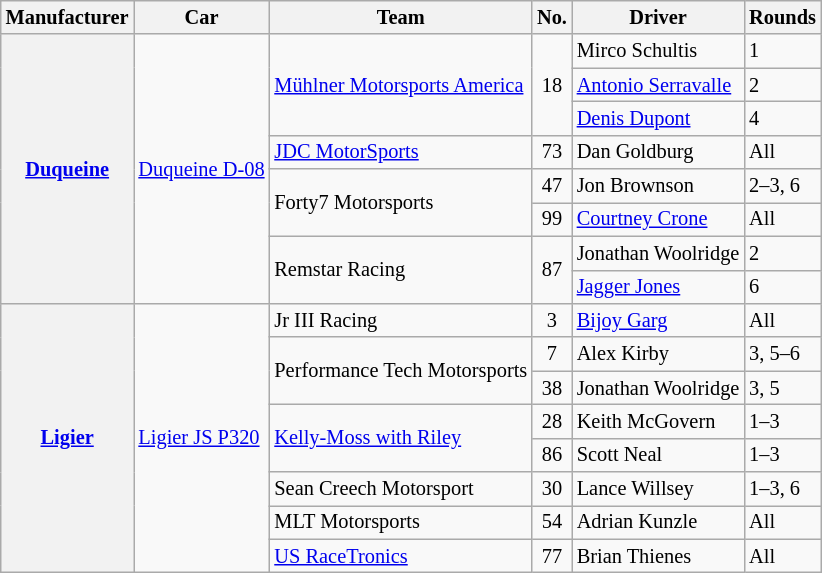<table class="wikitable" style="font-size:85%">
<tr>
<th>Manufacturer</th>
<th>Car</th>
<th>Team</th>
<th>No.</th>
<th>Driver</th>
<th>Rounds</th>
</tr>
<tr>
<th rowspan="8"><a href='#'>Duqueine</a></th>
<td rowspan="8"><a href='#'>Duqueine D-08</a></td>
<td rowspan="3"> <a href='#'>Mühlner Motorsports America</a></td>
<td rowspan="3" align="center">18</td>
<td> Mirco Schultis</td>
<td>1</td>
</tr>
<tr>
<td> <a href='#'>Antonio Serravalle</a></td>
<td>2</td>
</tr>
<tr>
<td> <a href='#'>Denis Dupont</a></td>
<td>4</td>
</tr>
<tr>
<td> <a href='#'>JDC MotorSports</a></td>
<td align="center">73</td>
<td> Dan Goldburg</td>
<td>All</td>
</tr>
<tr>
<td rowspan="2"> Forty7 Motorsports</td>
<td align="center">47</td>
<td> Jon Brownson</td>
<td>2–3, 6</td>
</tr>
<tr>
<td align="center">99</td>
<td> <a href='#'>Courtney Crone</a></td>
<td>All</td>
</tr>
<tr>
<td rowspan="2"> Remstar Racing</td>
<td rowspan="2" align="center">87</td>
<td> Jonathan Woolridge</td>
<td>2</td>
</tr>
<tr>
<td> <a href='#'>Jagger Jones</a></td>
<td>6</td>
</tr>
<tr>
<th rowspan="8"><a href='#'>Ligier</a></th>
<td rowspan="8"><a href='#'>Ligier JS P320</a></td>
<td> Jr III Racing</td>
<td align="center">3</td>
<td> <a href='#'>Bijoy Garg</a></td>
<td>All</td>
</tr>
<tr>
<td rowspan="2"> Performance Tech Motorsports</td>
<td align="center">7</td>
<td> Alex Kirby</td>
<td>3, 5–6</td>
</tr>
<tr>
<td align="center">38</td>
<td> Jonathan Woolridge</td>
<td>3, 5</td>
</tr>
<tr>
<td rowspan="2"> <a href='#'>Kelly-Moss with Riley</a></td>
<td align="center">28</td>
<td> Keith McGovern</td>
<td>1–3</td>
</tr>
<tr>
<td align="center">86</td>
<td> Scott Neal</td>
<td>1–3</td>
</tr>
<tr>
<td> Sean Creech Motorsport</td>
<td align="center">30</td>
<td> Lance Willsey</td>
<td>1–3, 6</td>
</tr>
<tr>
<td> MLT Motorsports</td>
<td align="center">54</td>
<td> Adrian Kunzle</td>
<td>All</td>
</tr>
<tr>
<td> <a href='#'>US RaceTronics</a></td>
<td align="center">77</td>
<td> Brian Thienes</td>
<td>All</td>
</tr>
</table>
